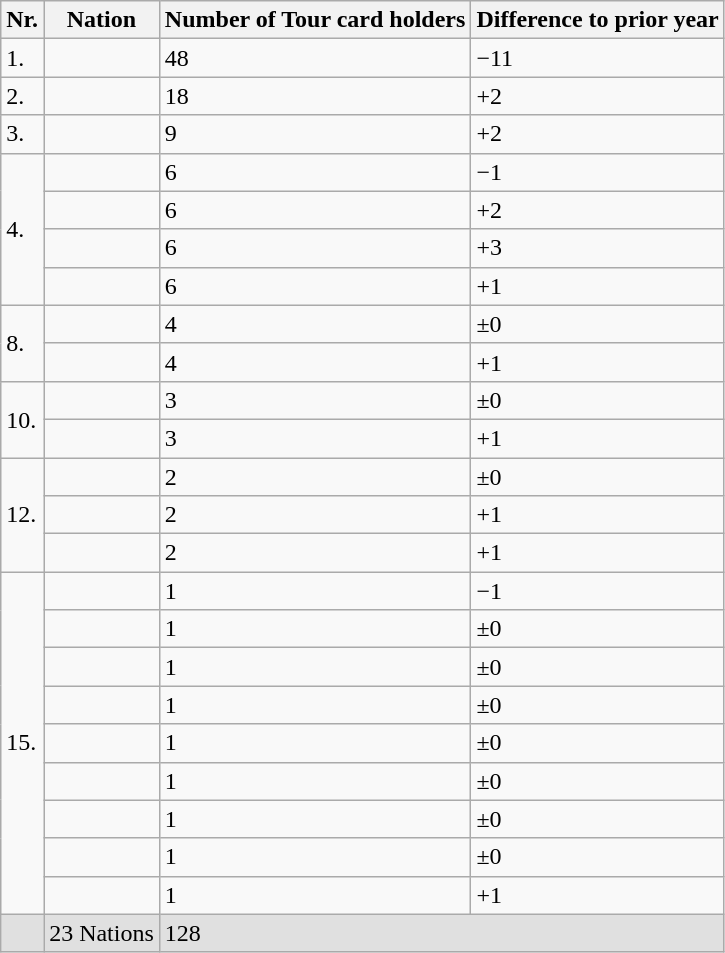<table class="wikitable sortable">
<tr>
<th>Nr.</th>
<th>Nation</th>
<th>Number of Tour card holders</th>
<th>Difference to prior year</th>
</tr>
<tr>
<td>1.</td>
<td></td>
<td>48</td>
<td>−11</td>
</tr>
<tr>
<td>2.</td>
<td></td>
<td>18</td>
<td>+2</td>
</tr>
<tr>
<td>3.</td>
<td></td>
<td>9</td>
<td>+2</td>
</tr>
<tr>
<td rowspan=4>4.</td>
<td></td>
<td>6</td>
<td>−1</td>
</tr>
<tr>
<td></td>
<td>6</td>
<td>+2</td>
</tr>
<tr>
<td></td>
<td>6</td>
<td>+3</td>
</tr>
<tr>
<td></td>
<td>6</td>
<td>+1</td>
</tr>
<tr>
<td rowspan=2>8.</td>
<td></td>
<td>4</td>
<td>±0</td>
</tr>
<tr>
<td></td>
<td>4</td>
<td>+1</td>
</tr>
<tr>
<td rowspan=2>10.</td>
<td></td>
<td>3</td>
<td>±0</td>
</tr>
<tr>
<td></td>
<td>3</td>
<td>+1</td>
</tr>
<tr>
<td rowspan=3>12.</td>
<td></td>
<td>2</td>
<td>±0</td>
</tr>
<tr>
<td></td>
<td>2</td>
<td>+1</td>
</tr>
<tr>
<td></td>
<td>2</td>
<td>+1</td>
</tr>
<tr>
<td rowspan=9>15.</td>
<td></td>
<td>1</td>
<td>−1</td>
</tr>
<tr>
<td></td>
<td>1</td>
<td>±0</td>
</tr>
<tr>
<td></td>
<td>1</td>
<td>±0</td>
</tr>
<tr>
<td></td>
<td>1</td>
<td>±0</td>
</tr>
<tr>
<td></td>
<td>1</td>
<td>±0</td>
</tr>
<tr>
<td></td>
<td>1</td>
<td>±0</td>
</tr>
<tr>
<td></td>
<td>1</td>
<td>±0</td>
</tr>
<tr>
<td></td>
<td>1</td>
<td>±0</td>
</tr>
<tr>
<td></td>
<td>1</td>
<td>+1</td>
</tr>
<tr bgcolor="#E0E0E0">
<td></td>
<td>23 Nations</td>
<td colspan=2>128</td>
</tr>
</table>
